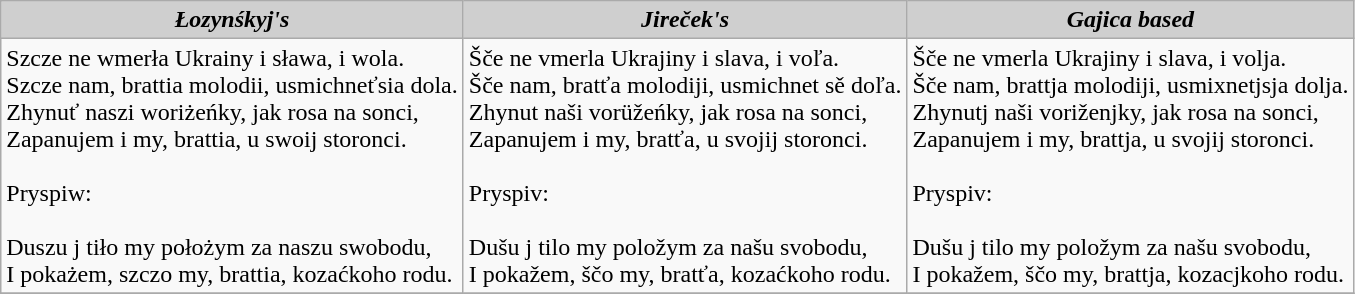<table class="wikitable" align="center">
<tr>
<th style="background:#CFCFCF;"><em>Łozynśkyj's</em></th>
<th style="background:#CFCFCF;"><em>Jireček's</em></th>
<th style="background:#CFCFCF;"><em>Gajica based</em></th>
</tr>
<tr>
<td>Szcze ne wmerła Ukrainy i sława, i wola. <br>Szcze nam, brattia molodii, usmichneťsia dola. <br>Zhynuť naszi woriżeńky, jak rosa na sonci, <br>Zapanujem i my, brattia, u swoij storonci. <br><br> Pryspiw: <br><br>Duszu j tiło my położym za naszu swobodu, <br>I pokażem, szczo my, brattia, kozaćkoho rodu.</td>
<td>Šče ne vmerla Ukrajiny i slava, i voľa. <br>Šče nam, bratťa molodiji, usmichnet sě doľa. <br>Zhynut naši vorüžeńky, jak rosa na sonci, <br>Zapanujem i my, bratťa, u svojij storonci. <br><br> Pryspiv: <br><br>Dušu j tilo my položym za našu svobodu, <br>I pokažem, ščo my, bratťa, kozaćkoho rodu.</td>
<td>Šče ne vmerla Ukrajiny i slava, i volja. <br>Šče nam, brattja molodiji, usmixnetjsja dolja. <br>Zhynutj naši voriženjky, jak rosa na sonci, <br>Zapanujem i my, brattja, u svojij storonci. <br><br> Pryspiv: <br><br>Dušu j tilo my položym za našu svobodu,<br> I pokažem, ščo my, brattja, kozacjkoho rodu.</td>
</tr>
<tr>
</tr>
</table>
